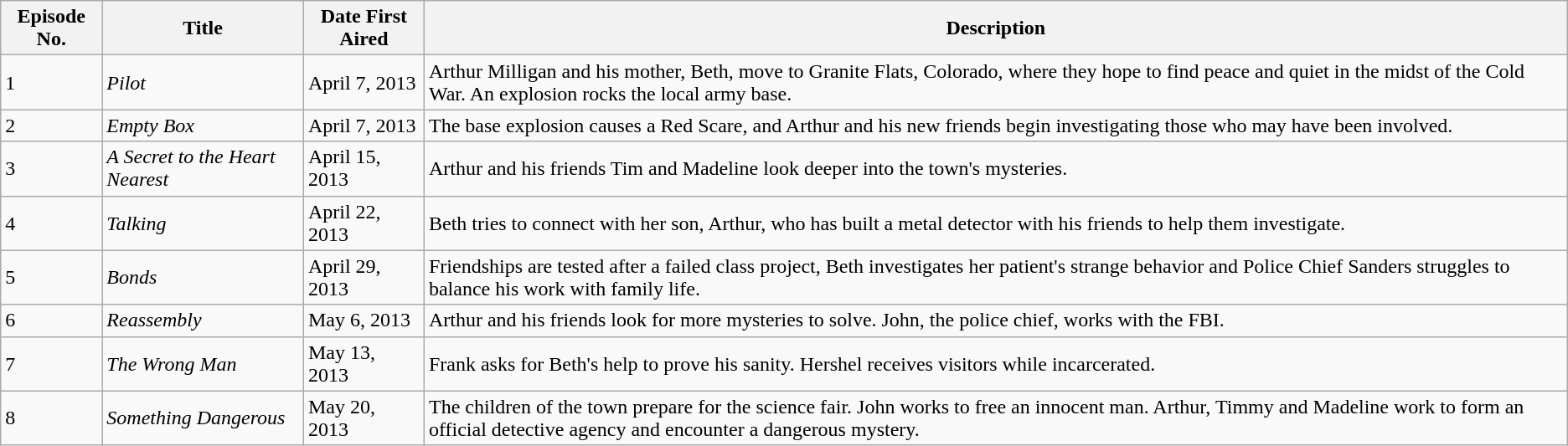<table class=wikitable>
<tr>
<th>Episode No.</th>
<th>Title</th>
<th>Date First Aired</th>
<th>Description</th>
</tr>
<tr>
<td>1</td>
<td><em>Pilot</em></td>
<td>April 7, 2013</td>
<td>Arthur Milligan and his mother, Beth, move to Granite Flats, Colorado, where they hope to find peace and quiet in the midst of the Cold War. An explosion rocks the local army base.</td>
</tr>
<tr>
<td>2</td>
<td><em>Empty Box</em></td>
<td>April 7, 2013</td>
<td>The base explosion causes a Red Scare, and Arthur and his new friends begin investigating those who may have been involved.</td>
</tr>
<tr>
<td>3</td>
<td><em>A Secret to the Heart Nearest</em></td>
<td>April 15, 2013</td>
<td>Arthur and his friends Tim and Madeline look deeper into the town's mysteries.</td>
</tr>
<tr>
<td>4</td>
<td><em>Talking</em></td>
<td>April 22, 2013</td>
<td>Beth tries to connect with her son, Arthur, who has built a metal detector with his friends to help them investigate.</td>
</tr>
<tr>
<td>5</td>
<td><em>Bonds</em></td>
<td>April 29, 2013</td>
<td>Friendships are tested after a failed class project, Beth investigates her patient's strange behavior and Police Chief Sanders struggles to balance his work with family life.</td>
</tr>
<tr>
<td>6</td>
<td><em>Reassembly</em></td>
<td>May 6, 2013</td>
<td>Arthur and his friends look for more mysteries to solve. John, the police chief, works with the FBI.</td>
</tr>
<tr>
<td>7</td>
<td><em>The Wrong Man</em></td>
<td>May 13, 2013</td>
<td>Frank asks for Beth's help to prove his sanity. Hershel receives visitors while incarcerated.</td>
</tr>
<tr>
<td>8</td>
<td><em>Something Dangerous</em></td>
<td>May 20, 2013</td>
<td>The children of the town prepare for the science fair. John works to free an innocent man. Arthur, Timmy and Madeline work to form an official detective agency and encounter a dangerous mystery.</td>
</tr>
</table>
